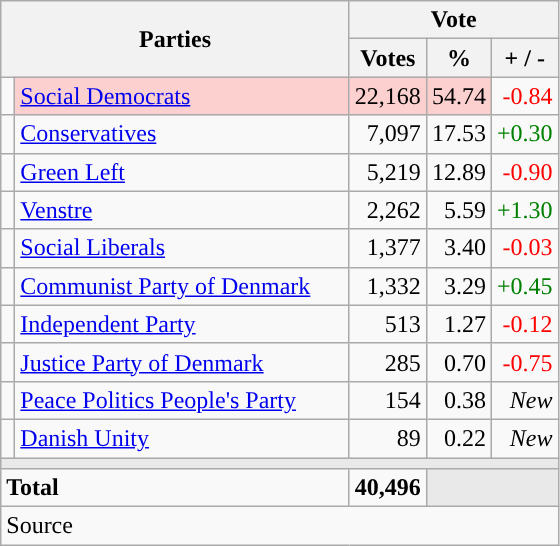<table class="wikitable" style="text-align:right;">
<tr>
<th style="text-align:centre;" rowspan="2" colspan="2" width="225">Parties</th>
<th colspan="3">Vote</th>
</tr>
<tr>
<th width="15">Votes</th>
<th width="15">%</th>
<th width="15">+ / -</th>
</tr>
<tr>
<td width="2" style="color:inherit;background:"></td>
<td bgcolor=#fbd0ce  align="left"><a href='#'>Social Democrats</a></td>
<td bgcolor=#fbd0ce>22,168</td>
<td bgcolor=#fbd0ce>54.74</td>
<td style=color:red;>-0.84</td>
</tr>
<tr>
<td width="2" style="color:inherit;background:"></td>
<td align="left"><a href='#'>Conservatives</a></td>
<td>7,097</td>
<td>17.53</td>
<td style=color:green;>+0.30</td>
</tr>
<tr>
<td width="2" style="color:inherit;background:"></td>
<td align="left"><a href='#'>Green Left</a></td>
<td>5,219</td>
<td>12.89</td>
<td style=color:red;>-0.90</td>
</tr>
<tr>
<td width="2" style="color:inherit;background:"></td>
<td align="left"><a href='#'>Venstre</a></td>
<td>2,262</td>
<td>5.59</td>
<td style=color:green;>+1.30</td>
</tr>
<tr>
<td width="2" style="color:inherit;background:"></td>
<td align="left"><a href='#'>Social Liberals</a></td>
<td>1,377</td>
<td>3.40</td>
<td style=color:red;>-0.03</td>
</tr>
<tr>
<td width="2" style="color:inherit;background:"></td>
<td align="left"><a href='#'>Communist Party of Denmark</a></td>
<td>1,332</td>
<td>3.29</td>
<td style=color:green;>+0.45</td>
</tr>
<tr>
<td width="2" style="color:inherit;background:"></td>
<td align="left"><a href='#'>Independent Party</a></td>
<td>513</td>
<td>1.27</td>
<td style=color:red;>-0.12</td>
</tr>
<tr>
<td width="2" style="color:inherit;background:"></td>
<td align="left"><a href='#'>Justice Party of Denmark</a></td>
<td>285</td>
<td>0.70</td>
<td style=color:red;>-0.75</td>
</tr>
<tr>
<td width="2" style="color:inherit;background:"></td>
<td align="left"><a href='#'>Peace Politics People's Party</a></td>
<td>154</td>
<td>0.38</td>
<td><em>New</em></td>
</tr>
<tr>
<td width="2" style="color:inherit;background:"></td>
<td align="left"><a href='#'>Danish Unity</a></td>
<td>89</td>
<td>0.22</td>
<td><em>New</em></td>
</tr>
<tr>
<td colspan="7" bgcolor="#E9E9E9"></td>
</tr>
<tr>
<td align="left" colspan="2"><strong>Total</strong></td>
<td><strong>40,496</strong></td>
<td bgcolor="#E9E9E9" colspan="2"></td>
</tr>
<tr>
<td align="left" colspan="6">Source</td>
</tr>
</table>
